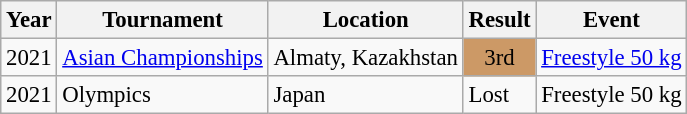<table class="wikitable" style="font-size:95%;">
<tr>
<th>Year</th>
<th>Tournament</th>
<th>Location</th>
<th>Result</th>
<th>Event</th>
</tr>
<tr>
<td>2021</td>
<td><a href='#'>Asian Championships</a></td>
<td>Almaty, Kazakhstan</td>
<td align="center" bgcolor="cc9966">3rd</td>
<td><a href='#'>Freestyle 50 kg</a></td>
</tr>
<tr>
<td>2021</td>
<td>Olympics</td>
<td>Japan</td>
<td>Lost</td>
<td>Freestyle 50 kg</td>
</tr>
</table>
